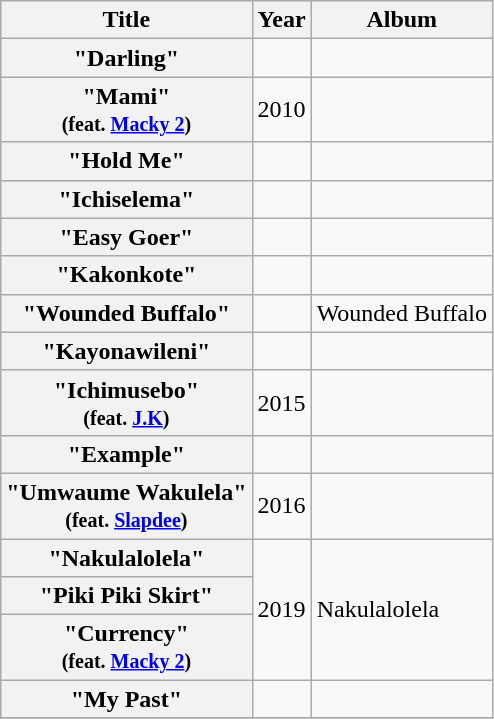<table class="wikitable">
<tr>
<th scope="col">Title</th>
<th scope="col">Year</th>
<th scope="col">Album</th>
</tr>
<tr>
<th>"Darling"</th>
<td></td>
<td></td>
</tr>
<tr>
<th>"Mami"<br><small>(feat. <a href='#'>Macky 2</a>)</small></th>
<td>2010</td>
<td></td>
</tr>
<tr>
<th>"Hold Me"</th>
<td></td>
<td></td>
</tr>
<tr>
<th>"Ichiselema"</th>
<td></td>
<td></td>
</tr>
<tr>
<th>"Easy Goer"</th>
<td></td>
<td></td>
</tr>
<tr>
<th>"Kakonkote"</th>
<td></td>
<td></td>
</tr>
<tr>
<th>"Wounded Buffalo"</th>
<td></td>
<td>Wounded Buffalo</td>
</tr>
<tr>
<th>"Kayonawileni"</th>
<td></td>
<td></td>
</tr>
<tr>
<th>"Ichimusebo"<br><small>(feat. <a href='#'>J.K</a>)</small></th>
<td>2015</td>
<td></td>
</tr>
<tr>
<th>"Example"</th>
<td></td>
<td></td>
</tr>
<tr>
<th>"Umwaume Wakulela"<br><small>(feat. <a href='#'>Slapdee</a>)</small></th>
<td>2016</td>
<td></td>
</tr>
<tr>
<th>"Nakulalolela"</th>
<td rowspan="3">2019</td>
<td rowspan="3">Nakulalolela</td>
</tr>
<tr>
<th>"Piki Piki Skirt"</th>
</tr>
<tr>
<th>"Currency"<br><small>(feat. <a href='#'>Macky 2</a>)</small></th>
</tr>
<tr>
<th>"My Past"</th>
<td></td>
<td></td>
</tr>
<tr>
</tr>
</table>
